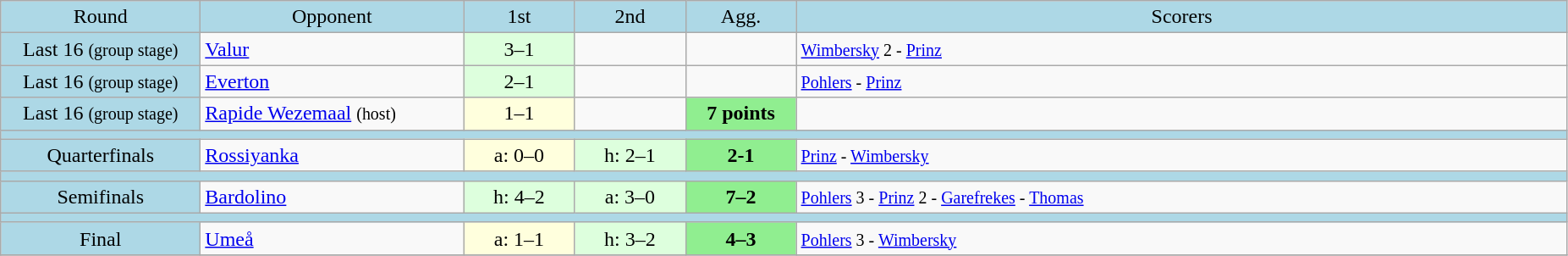<table class="wikitable" style="text-align:center">
<tr bgcolor=lightblue>
<td width=150px>Round</td>
<td width=200px>Opponent</td>
<td width=80px>1st</td>
<td width=80px>2nd</td>
<td width=80px>Agg.</td>
<td width=600px>Scorers</td>
</tr>
<tr>
<td bgcolor=lightblue>Last 16 <small>(group stage)</small></td>
<td align=left> <a href='#'>Valur</a></td>
<td bgcolor="#ddffdd">3–1</td>
<td></td>
<td></td>
<td align=left><small><a href='#'>Wimbersky</a> 2 - <a href='#'>Prinz</a></small></td>
</tr>
<tr>
<td bgcolor=lightblue>Last 16 <small>(group stage)</small></td>
<td align=left> <a href='#'>Everton</a></td>
<td bgcolor="#ddffdd">2–1</td>
<td></td>
<td></td>
<td align=left><small><a href='#'>Pohlers</a> - <a href='#'>Prinz</a></small></td>
</tr>
<tr>
<td bgcolor=lightblue>Last 16 <small>(group stage)</small></td>
<td align=left> <a href='#'>Rapide Wezemaal</a> <small>(host)</small></td>
<td bgcolor="#ffffdd">1–1</td>
<td></td>
<td bgcolor=lightgreen><strong>7 points</strong></td>
<td align=left></td>
</tr>
<tr bgcolor=lightblue>
<td colspan=6></td>
</tr>
<tr>
<td bgcolor=lightblue>Quarterfinals</td>
<td align=left> <a href='#'>Rossiyanka</a></td>
<td bgcolor="#ffffdd">a: 0–0</td>
<td bgcolor="#ddffdd">h: 2–1</td>
<td bgcolor=lightgreen><strong>2-1</strong></td>
<td align=left><small><a href='#'>Prinz</a> - <a href='#'>Wimbersky</a></small></td>
</tr>
<tr bgcolor=lightblue>
<td colspan=6></td>
</tr>
<tr>
<td bgcolor=lightblue>Semifinals</td>
<td align=left> <a href='#'>Bardolino</a></td>
<td bgcolor="#ddffdd">h: 4–2</td>
<td bgcolor="#ddffdd">a: 3–0</td>
<td bgcolor=lightgreen><strong>7–2</strong></td>
<td align=left><small><a href='#'>Pohlers</a> 3 - <a href='#'>Prinz</a> 2 - <a href='#'>Garefrekes</a> - <a href='#'>Thomas</a></small></td>
</tr>
<tr bgcolor=lightblue>
<td colspan=6></td>
</tr>
<tr>
<td bgcolor=lightblue>Final</td>
<td align=left> <a href='#'>Umeå</a></td>
<td bgcolor="#ffffdd">a: 1–1</td>
<td bgcolor="#ddffdd">h: 3–2</td>
<td bgcolor=lightgreen><strong>4–3</strong></td>
<td align=left><small><a href='#'>Pohlers</a> 3 - <a href='#'>Wimbersky</a></small></td>
</tr>
<tr>
</tr>
</table>
